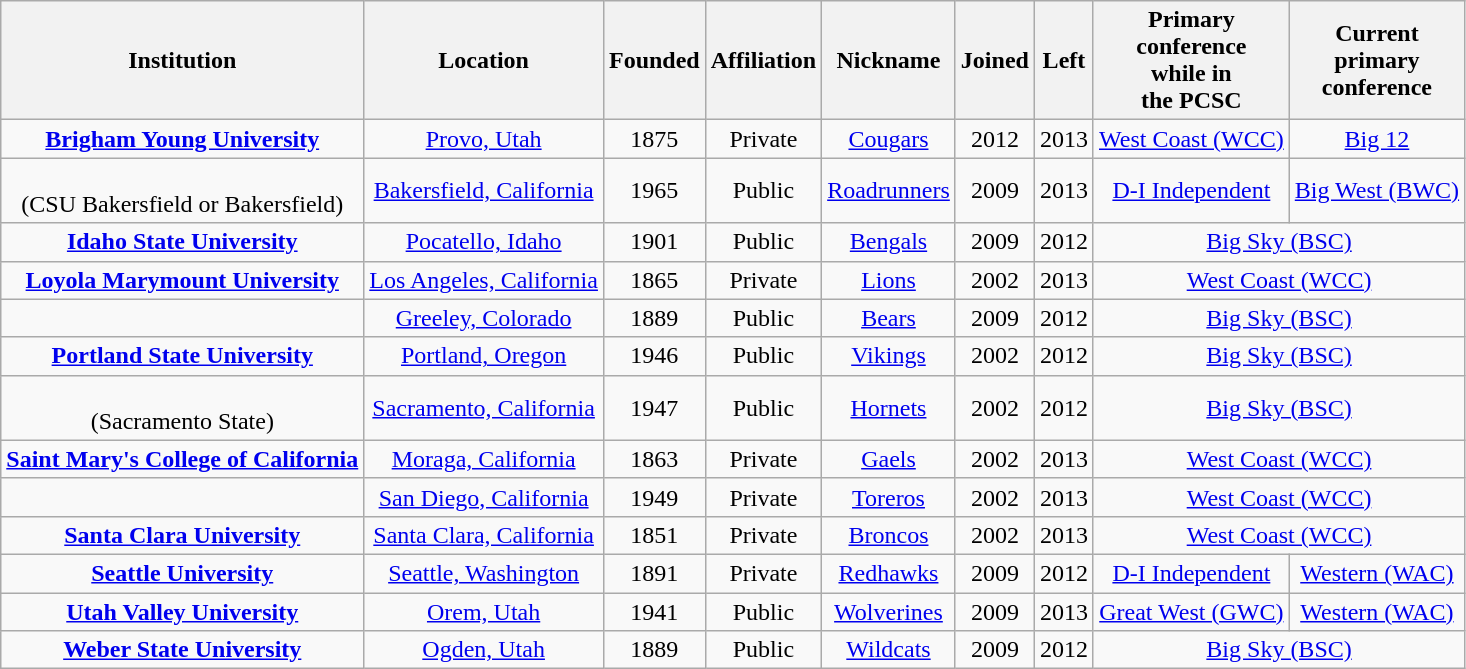<table class="wikitable sortable" style="text-align:center">
<tr>
<th>Institution</th>
<th>Location</th>
<th>Founded</th>
<th>Affiliation</th>
<th>Nickname</th>
<th>Joined</th>
<th>Left</th>
<th>Primary<br>conference<br>while in<br>the PCSC</th>
<th>Current<br>primary<br>conference</th>
</tr>
<tr>
<td><strong><a href='#'>Brigham Young University</a></strong></td>
<td><a href='#'>Provo, Utah</a></td>
<td>1875</td>
<td>Private</td>
<td><a href='#'>Cougars</a></td>
<td>2012</td>
<td>2013</td>
<td><a href='#'>West Coast (WCC)</a></td>
<td><a href='#'>Big 12</a></td>
</tr>
<tr>
<td><br>(CSU Bakersfield or Bakersfield)</td>
<td><a href='#'>Bakersfield, California</a></td>
<td>1965</td>
<td>Public</td>
<td><a href='#'>Roadrunners</a></td>
<td>2009</td>
<td>2013</td>
<td><a href='#'>D-I Independent</a></td>
<td><a href='#'>Big West (BWC)</a></td>
</tr>
<tr>
<td><strong><a href='#'>Idaho State University</a></strong></td>
<td><a href='#'>Pocatello, Idaho</a></td>
<td>1901</td>
<td>Public</td>
<td><a href='#'>Bengals</a></td>
<td>2009</td>
<td>2012</td>
<td colspan="2"><a href='#'>Big Sky (BSC)</a></td>
</tr>
<tr>
<td><strong><a href='#'>Loyola Marymount University</a></strong></td>
<td><a href='#'>Los Angeles, California</a></td>
<td>1865</td>
<td>Private</td>
<td><a href='#'>Lions</a></td>
<td>2002</td>
<td>2013</td>
<td colspan="2"><a href='#'>West Coast (WCC)</a></td>
</tr>
<tr>
<td></td>
<td><a href='#'>Greeley, Colorado</a></td>
<td>1889</td>
<td>Public</td>
<td><a href='#'>Bears</a></td>
<td>2009</td>
<td>2012</td>
<td colspan="2"><a href='#'>Big Sky (BSC)</a></td>
</tr>
<tr>
<td><strong><a href='#'>Portland State University</a></strong></td>
<td><a href='#'>Portland, Oregon</a></td>
<td>1946</td>
<td>Public</td>
<td><a href='#'>Vikings</a></td>
<td>2002</td>
<td>2012</td>
<td colspan="2"><a href='#'>Big Sky (BSC)</a></td>
</tr>
<tr>
<td><br>(Sacramento State)</td>
<td><a href='#'>Sacramento, California</a></td>
<td>1947</td>
<td>Public</td>
<td><a href='#'>Hornets</a></td>
<td>2002</td>
<td>2012</td>
<td colspan="2"><a href='#'>Big Sky (BSC)</a></td>
</tr>
<tr>
<td><strong><a href='#'>Saint Mary's College of California</a></strong></td>
<td><a href='#'>Moraga, California</a></td>
<td>1863</td>
<td>Private</td>
<td><a href='#'>Gaels</a></td>
<td>2002</td>
<td>2013</td>
<td colspan="2"><a href='#'>West Coast (WCC)</a></td>
</tr>
<tr>
<td></td>
<td><a href='#'>San Diego, California</a></td>
<td>1949</td>
<td>Private</td>
<td><a href='#'>Toreros</a></td>
<td>2002</td>
<td>2013</td>
<td colspan="2"><a href='#'>West Coast (WCC)</a></td>
</tr>
<tr>
<td><strong><a href='#'>Santa Clara University</a></strong></td>
<td><a href='#'>Santa Clara, California</a></td>
<td>1851</td>
<td>Private</td>
<td><a href='#'>Broncos</a></td>
<td>2002</td>
<td>2013</td>
<td colspan="2"><a href='#'>West Coast (WCC)</a></td>
</tr>
<tr>
<td><strong><a href='#'>Seattle University</a></strong></td>
<td><a href='#'>Seattle, Washington</a></td>
<td>1891</td>
<td>Private</td>
<td><a href='#'>Redhawks</a></td>
<td>2009</td>
<td>2012</td>
<td><a href='#'>D-I Independent</a></td>
<td><a href='#'>Western (WAC)</a><br></td>
</tr>
<tr>
<td><strong><a href='#'>Utah Valley University</a></strong></td>
<td><a href='#'>Orem, Utah</a></td>
<td>1941</td>
<td>Public</td>
<td><a href='#'>Wolverines</a></td>
<td>2009</td>
<td>2013</td>
<td><a href='#'>Great West (GWC)</a></td>
<td><a href='#'>Western (WAC)</a></td>
</tr>
<tr>
<td><strong><a href='#'>Weber State University</a></strong></td>
<td><a href='#'>Ogden, Utah</a></td>
<td>1889</td>
<td>Public</td>
<td><a href='#'>Wildcats</a></td>
<td>2009</td>
<td>2012</td>
<td colspan="2"><a href='#'>Big Sky (BSC)</a></td>
</tr>
</table>
